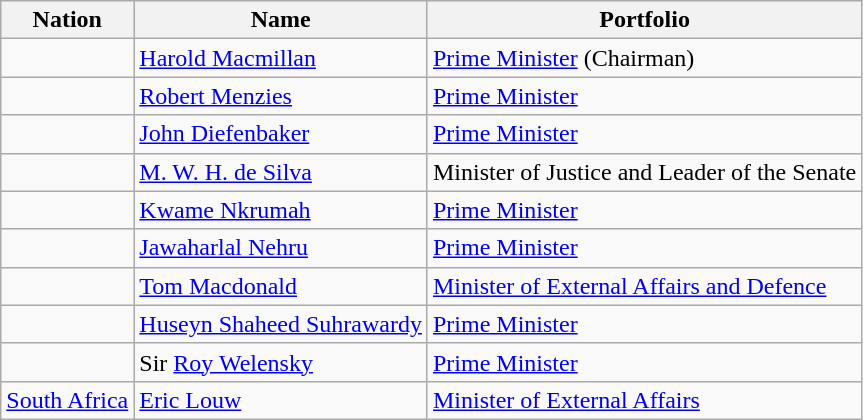<table class="wikitable">
<tr>
<th>Nation</th>
<th>Name</th>
<th>Portfolio</th>
</tr>
<tr>
<td></td>
<td><a href='#'>Harold Macmillan</a></td>
<td><a href='#'>Prime Minister</a> (Chairman)</td>
</tr>
<tr>
<td></td>
<td><a href='#'>Robert Menzies</a></td>
<td><a href='#'>Prime Minister</a></td>
</tr>
<tr>
<td></td>
<td><a href='#'>John Diefenbaker</a></td>
<td><a href='#'>Prime Minister</a></td>
</tr>
<tr>
<td></td>
<td><a href='#'>M. W. H. de Silva</a></td>
<td>Minister of Justice and Leader of the Senate</td>
</tr>
<tr>
<td></td>
<td><a href='#'>Kwame Nkrumah</a></td>
<td><a href='#'>Prime Minister</a></td>
</tr>
<tr>
<td></td>
<td><a href='#'>Jawaharlal Nehru</a></td>
<td><a href='#'>Prime Minister</a></td>
</tr>
<tr>
<td></td>
<td><a href='#'>Tom Macdonald</a></td>
<td><a href='#'>Minister of External Affairs and Defence</a></td>
</tr>
<tr>
<td></td>
<td><a href='#'>Huseyn Shaheed Suhrawardy</a></td>
<td><a href='#'>Prime Minister</a></td>
</tr>
<tr>
<td></td>
<td>Sir <a href='#'>Roy Welensky</a></td>
<td><a href='#'>Prime Minister</a></td>
</tr>
<tr>
<td> <a href='#'>South Africa</a></td>
<td><a href='#'>Eric Louw</a></td>
<td><a href='#'>Minister of External Affairs</a></td>
</tr>
</table>
